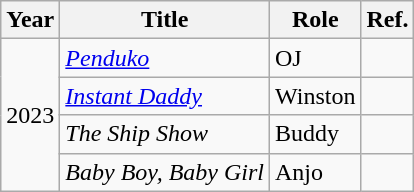<table class="wikitable sortable">
<tr>
<th>Year</th>
<th>Title</th>
<th>Role</th>
<th>Ref.</th>
</tr>
<tr>
<td rowspan="4">2023</td>
<td><em><a href='#'>Penduko</a></em></td>
<td>OJ</td>
<td></td>
</tr>
<tr>
<td><em><a href='#'>Instant Daddy</a></em></td>
<td>Winston</td>
<td></td>
</tr>
<tr>
<td><em>The Ship Show</em></td>
<td>Buddy</td>
<td></td>
</tr>
<tr>
<td><em>Baby Boy, Baby Girl</em></td>
<td>Anjo</td>
<td></td>
</tr>
</table>
